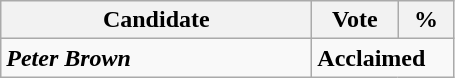<table class="wikitable">
<tr>
<th bgcolor="#DDDDFF" width="200px">Candidate</th>
<th bgcolor="#DDDDFF" width="50px">Vote</th>
<th bgcolor="#DDDDFF" width="30px">%</th>
</tr>
<tr>
<td><strong><em>Peter Brown</em></strong></td>
<td colspan="2"><strong>Acclaimed</strong></td>
</tr>
</table>
